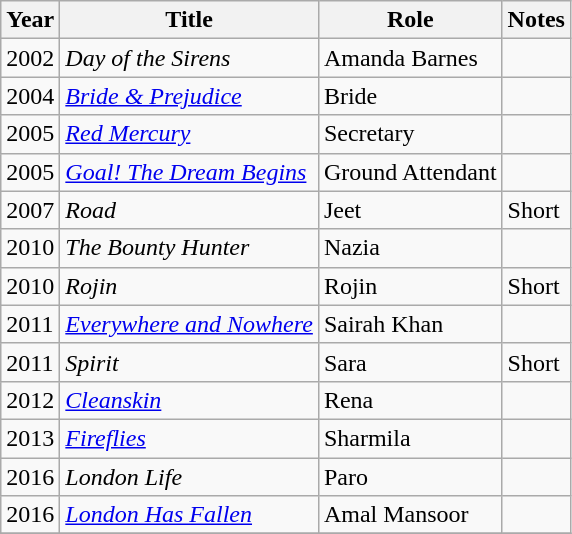<table class="wikitable sortable">
<tr>
<th>Year</th>
<th>Title</th>
<th>Role</th>
<th>Notes</th>
</tr>
<tr>
<td>2002</td>
<td><em>Day of the Sirens</em></td>
<td>Amanda Barnes</td>
<td></td>
</tr>
<tr>
<td>2004</td>
<td><em><a href='#'>Bride & Prejudice</a></em></td>
<td>Bride</td>
<td></td>
</tr>
<tr>
<td>2005</td>
<td><em><a href='#'>Red Mercury</a></em></td>
<td>Secretary</td>
<td></td>
</tr>
<tr>
<td>2005</td>
<td><em><a href='#'>Goal! The Dream Begins</a></em></td>
<td>Ground Attendant</td>
<td></td>
</tr>
<tr>
<td>2007</td>
<td><em>Road</em></td>
<td>Jeet</td>
<td>Short</td>
</tr>
<tr>
<td>2010</td>
<td><em>The Bounty Hunter</em></td>
<td>Nazia</td>
<td></td>
</tr>
<tr>
<td>2010</td>
<td><em>Rojin</em></td>
<td>Rojin</td>
<td>Short</td>
</tr>
<tr>
<td>2011</td>
<td><em><a href='#'>Everywhere and Nowhere</a></em></td>
<td>Sairah Khan</td>
<td></td>
</tr>
<tr>
<td>2011</td>
<td><em>Spirit</em></td>
<td>Sara</td>
<td>Short</td>
</tr>
<tr>
<td>2012</td>
<td><em><a href='#'>Cleanskin</a></em></td>
<td>Rena</td>
<td></td>
</tr>
<tr>
<td>2013</td>
<td><em><a href='#'>Fireflies</a></em></td>
<td>Sharmila</td>
<td></td>
</tr>
<tr>
<td>2016</td>
<td><em>London Life</em></td>
<td>Paro</td>
<td></td>
</tr>
<tr>
<td>2016</td>
<td><em><a href='#'>London Has Fallen</a></em></td>
<td>Amal Mansoor</td>
<td></td>
</tr>
<tr>
</tr>
</table>
